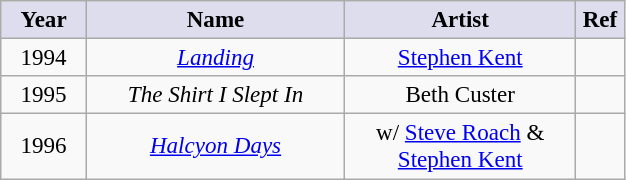<table class="wikitable" style="font-size:96%; text-align:center; margin: 6px;">
<tr>
<th style="background:#dde; width:50px;">Year</th>
<th style="background:#dde; width:165px;">Name</th>
<th style="background:#dde; width:147px;">Artist</th>
<th style="background:#dde; width:25px;">Ref</th>
</tr>
<tr>
<td>1994</td>
<td><em><a href='#'>Landing</a></em></td>
<td><a href='#'>Stephen Kent</a></td>
<td></td>
</tr>
<tr>
<td>1995</td>
<td><em>The Shirt I Slept In</em></td>
<td>Beth Custer</td>
<td></td>
</tr>
<tr>
<td>1996</td>
<td><em><a href='#'>Halcyon Days</a></em></td>
<td>w/ <a href='#'>Steve Roach</a> & <a href='#'>Stephen Kent</a></td>
<td></td>
</tr>
</table>
